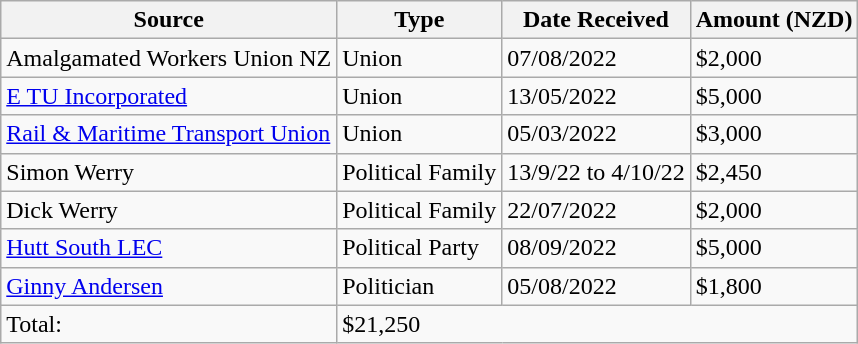<table class="wikitable sortable">
<tr>
<th>Source</th>
<th>Type</th>
<th>Date Received</th>
<th>Amount (NZD)</th>
</tr>
<tr>
<td>Amalgamated Workers Union NZ</td>
<td>Union</td>
<td>07/08/2022</td>
<td>$2,000</td>
</tr>
<tr>
<td><a href='#'>E TU Incorporated</a></td>
<td>Union</td>
<td>13/05/2022</td>
<td>$5,000</td>
</tr>
<tr>
<td><a href='#'>Rail & Maritime Transport Union</a></td>
<td>Union</td>
<td>05/03/2022</td>
<td>$3,000</td>
</tr>
<tr>
<td>Simon Werry</td>
<td>Political Family</td>
<td>13/9/22 to 4/10/22</td>
<td>$2,450</td>
</tr>
<tr>
<td>Dick Werry</td>
<td>Political Family</td>
<td>22/07/2022</td>
<td>$2,000</td>
</tr>
<tr>
<td><a href='#'>Hutt South LEC</a></td>
<td>Political Party</td>
<td>08/09/2022</td>
<td>$5,000</td>
</tr>
<tr>
<td><a href='#'>Ginny Andersen</a></td>
<td>Politician</td>
<td>05/08/2022</td>
<td>$1,800</td>
</tr>
<tr>
<td>Total:</td>
<td colspan="3">$21,250</td>
</tr>
</table>
